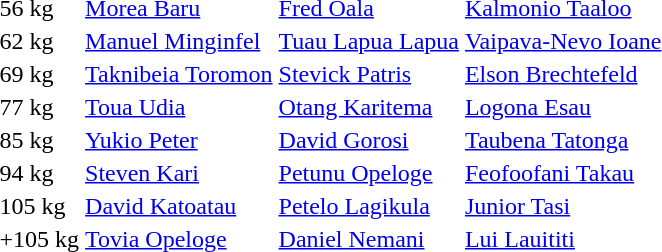<table>
<tr>
<td>56 kg</td>
<td><a href='#'>Morea Baru</a><br></td>
<td><a href='#'>Fred Oala</a><br></td>
<td><a href='#'>Kalmonio Taaloo</a><br></td>
</tr>
<tr>
<td>62 kg</td>
<td><a href='#'>Manuel Minginfel</a><br></td>
<td><a href='#'>Tuau Lapua Lapua</a><br></td>
<td><a href='#'>Vaipava-Nevo Ioane</a><br></td>
</tr>
<tr>
<td>69 kg</td>
<td><a href='#'>Taknibeia Toromon</a><br></td>
<td><a href='#'>Stevick Patris</a><br></td>
<td><a href='#'>Elson Brechtefeld</a><br></td>
</tr>
<tr>
<td>77 kg</td>
<td><a href='#'>Toua Udia</a><br></td>
<td><a href='#'>Otang Karitema</a><br></td>
<td><a href='#'>Logona Esau</a><br></td>
</tr>
<tr>
<td>85 kg</td>
<td><a href='#'>Yukio Peter</a><br></td>
<td><a href='#'>David Gorosi</a><br></td>
<td><a href='#'>Taubena Tatonga</a><br></td>
</tr>
<tr>
<td>94 kg</td>
<td><a href='#'>Steven Kari</a><br></td>
<td><a href='#'>Petunu Opeloge</a><br></td>
<td><a href='#'>Feofoofani Takau</a><br></td>
</tr>
<tr>
<td>105 kg</td>
<td><a href='#'>David Katoatau</a><br></td>
<td><a href='#'>Petelo Lagikula</a><br></td>
<td><a href='#'>Junior Tasi</a><br></td>
</tr>
<tr>
<td>+105 kg</td>
<td><a href='#'>Tovia Opeloge</a><br></td>
<td><a href='#'>Daniel Nemani</a><br></td>
<td><a href='#'>Lui Lauititi</a><br></td>
</tr>
</table>
